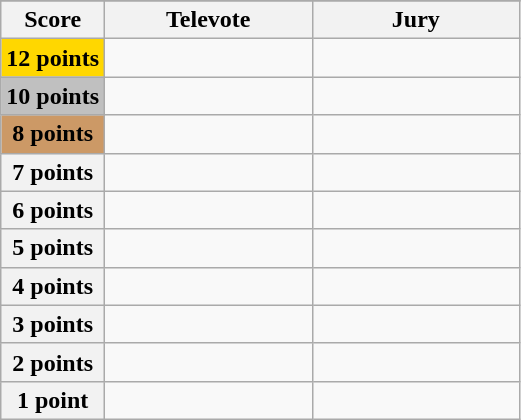<table class="wikitable">
<tr>
</tr>
<tr>
<th scope="col" width="20%">Score</th>
<th scope="col" width="40%">Televote</th>
<th scope="col" width="40%">Jury</th>
</tr>
<tr>
<th scope="row" style="background:gold">12 points</th>
<td></td>
<td></td>
</tr>
<tr>
<th scope="row" style="background:silver">10 points</th>
<td></td>
<td></td>
</tr>
<tr>
<th scope="row" style="background:#CC9966">8 points</th>
<td></td>
<td></td>
</tr>
<tr>
<th scope="row">7 points</th>
<td></td>
<td></td>
</tr>
<tr>
<th scope="row">6 points</th>
<td></td>
<td></td>
</tr>
<tr>
<th scope="row">5 points</th>
<td></td>
<td></td>
</tr>
<tr>
<th scope="row">4 points</th>
<td></td>
<td></td>
</tr>
<tr>
<th scope="row">3 points</th>
<td></td>
<td></td>
</tr>
<tr>
<th scope="row">2 points</th>
<td></td>
<td></td>
</tr>
<tr>
<th scope="row">1 point</th>
<td></td>
<td></td>
</tr>
</table>
